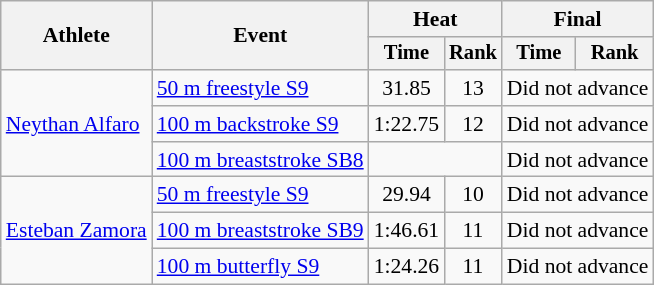<table class=wikitable style=font-size:90%;text-align:center>
<tr>
<th rowspan=2>Athlete</th>
<th rowspan=2>Event</th>
<th colspan=2>Heat</th>
<th colspan=2>Final</th>
</tr>
<tr style=font-size:95%>
<th>Time</th>
<th>Rank</th>
<th>Time</th>
<th>Rank</th>
</tr>
<tr align=center>
<td align=left rowspan=3><a href='#'>Neythan Alfaro</a></td>
<td align=left><a href='#'>50 m freestyle S9</a></td>
<td>31.85</td>
<td>13</td>
<td colspan=2>Did not advance</td>
</tr>
<tr align=center>
<td align=left><a href='#'>100 m backstroke S9</a></td>
<td>1:22.75</td>
<td>12</td>
<td colspan=2>Did not advance</td>
</tr>
<tr align=center>
<td align=left><a href='#'>100 m breaststroke SB8</a></td>
<td colspan=2></td>
<td colspan=2>Did not advance</td>
</tr>
<tr align=center>
<td align=left rowspan=3><a href='#'>Esteban Zamora</a></td>
<td align=left><a href='#'>50 m freestyle S9</a></td>
<td>29.94</td>
<td>10</td>
<td colspan=2>Did not advance</td>
</tr>
<tr align=center>
<td align=left><a href='#'>100 m breaststroke SB9</a></td>
<td>1:46.61</td>
<td>11</td>
<td colspan=2>Did not advance</td>
</tr>
<tr align=center>
<td align=left><a href='#'>100 m butterfly S9</a></td>
<td>1:24.26</td>
<td>11</td>
<td colspan=2>Did not advance</td>
</tr>
</table>
